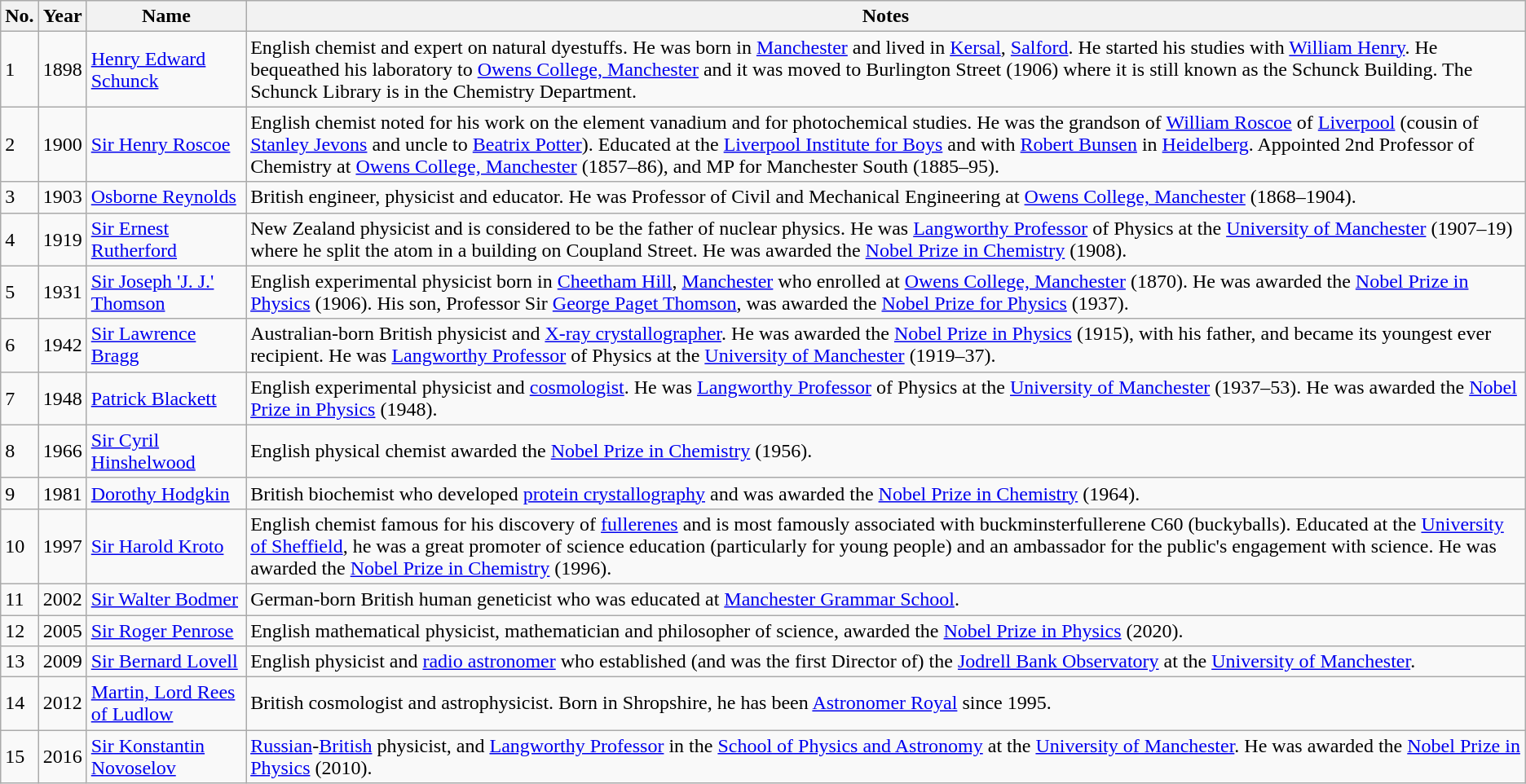<table class="wikitable sortable">
<tr>
<th>No.</th>
<th>Year</th>
<th>Name</th>
<th>Notes</th>
</tr>
<tr>
<td>1</td>
<td>1898</td>
<td><a href='#'>Henry Edward Schunck</a></td>
<td>English chemist and expert on natural dyestuffs. He was born in <a href='#'>Manchester</a> and lived in <a href='#'>Kersal</a>, <a href='#'>Salford</a>. He started his studies with <a href='#'>William Henry</a>. He bequeathed his laboratory to <a href='#'>Owens College, Manchester</a> and it was moved to Burlington Street (1906) where it is still known as the Schunck Building. The Schunck Library is in the Chemistry Department.</td>
</tr>
<tr>
<td>2</td>
<td>1900</td>
<td><a href='#'>Sir Henry Roscoe</a></td>
<td>English chemist noted for his work on the element vanadium and for photochemical studies. He was the grandson of <a href='#'>William Roscoe</a> of <a href='#'>Liverpool</a> (cousin of <a href='#'>Stanley Jevons</a> and uncle to <a href='#'>Beatrix Potter</a>). Educated at the <a href='#'>Liverpool Institute for Boys</a> and with <a href='#'>Robert Bunsen</a> in <a href='#'>Heidelberg</a>. Appointed 2nd Professor of Chemistry at <a href='#'>Owens College, Manchester</a> (1857–86), and MP for Manchester South (1885–95).</td>
</tr>
<tr>
<td>3</td>
<td>1903</td>
<td><a href='#'>Osborne Reynolds</a></td>
<td>British engineer, physicist and educator. He was Professor of Civil and Mechanical Engineering at <a href='#'>Owens College, Manchester</a> (1868–1904).</td>
</tr>
<tr>
<td>4</td>
<td>1919</td>
<td><a href='#'>Sir Ernest Rutherford</a></td>
<td>New Zealand physicist and is considered to be the father of nuclear physics. He was <a href='#'>Langworthy Professor</a> of Physics at the <a href='#'>University of Manchester</a> (1907–19) where he split the atom in a building on Coupland Street. He was awarded the <a href='#'>Nobel Prize in Chemistry</a> (1908).</td>
</tr>
<tr>
<td>5</td>
<td>1931</td>
<td><a href='#'>Sir Joseph 'J. J.' Thomson</a></td>
<td>English experimental physicist born in <a href='#'>Cheetham Hill</a>, <a href='#'>Manchester</a> who enrolled at <a href='#'>Owens College, Manchester</a> (1870). He was awarded the <a href='#'>Nobel Prize in Physics</a> (1906). His son, Professor Sir <a href='#'>George Paget Thomson</a>, was awarded the <a href='#'>Nobel Prize for Physics</a> (1937).</td>
</tr>
<tr>
<td>6</td>
<td>1942</td>
<td><a href='#'>Sir Lawrence Bragg</a></td>
<td>Australian-born British physicist and <a href='#'>X-ray crystallographer</a>. He was awarded the <a href='#'>Nobel Prize in Physics</a> (1915), with his father, and became its youngest ever recipient. He was <a href='#'>Langworthy Professor</a> of Physics at the <a href='#'>University of Manchester</a> (1919–37).</td>
</tr>
<tr>
<td>7</td>
<td>1948</td>
<td><a href='#'>Patrick Blackett</a></td>
<td>English experimental physicist and <a href='#'>cosmologist</a>. He was <a href='#'>Langworthy Professor</a> of Physics at the <a href='#'>University of Manchester</a> (1937–53). He was awarded the <a href='#'>Nobel Prize in Physics</a> (1948).</td>
</tr>
<tr>
<td>8</td>
<td>1966</td>
<td><a href='#'>Sir Cyril Hinshelwood</a></td>
<td>English physical chemist awarded the <a href='#'>Nobel Prize in Chemistry</a> (1956).</td>
</tr>
<tr>
<td>9</td>
<td>1981</td>
<td><a href='#'>Dorothy Hodgkin</a></td>
<td>British biochemist who developed <a href='#'>protein crystallography</a> and was awarded the <a href='#'>Nobel Prize in Chemistry</a> (1964).</td>
</tr>
<tr>
<td>10</td>
<td>1997</td>
<td><a href='#'>Sir Harold Kroto</a></td>
<td>English chemist famous for his discovery of <a href='#'>fullerenes</a> and is most famously associated with buckminsterfullerene C60 (buckyballs). Educated at the <a href='#'>University of Sheffield</a>, he was a great promoter of science education (particularly for young people) and an ambassador for the public's engagement with science. He was awarded the <a href='#'>Nobel Prize in Chemistry</a> (1996).</td>
</tr>
<tr>
<td>11</td>
<td>2002</td>
<td><a href='#'>Sir Walter Bodmer</a></td>
<td>German-born British human geneticist who was educated at <a href='#'>Manchester Grammar School</a>.</td>
</tr>
<tr>
<td>12</td>
<td>2005</td>
<td><a href='#'>Sir Roger Penrose</a></td>
<td>English mathematical physicist, mathematician and philosopher of science, awarded the <a href='#'>Nobel Prize in Physics</a> (2020).</td>
</tr>
<tr>
<td>13</td>
<td>2009</td>
<td><a href='#'>Sir Bernard Lovell</a></td>
<td>English physicist and <a href='#'>radio astronomer</a> who established (and was the first Director of) the <a href='#'>Jodrell Bank Observatory</a> at the <a href='#'>University of Manchester</a>.</td>
</tr>
<tr>
<td>14</td>
<td>2012</td>
<td><a href='#'>Martin, Lord Rees of Ludlow</a></td>
<td>British cosmologist and astrophysicist. Born in Shropshire, he has been <a href='#'>Astronomer Royal</a> since 1995.</td>
</tr>
<tr>
<td>15</td>
<td>2016</td>
<td><a href='#'>Sir Konstantin Novoselov</a></td>
<td><a href='#'>Russian</a>-<a href='#'>British</a> physicist, and <a href='#'>Langworthy Professor</a> in the <a href='#'>School of Physics and Astronomy</a> at the <a href='#'>University of Manchester</a>. He was awarded the <a href='#'>Nobel Prize in Physics</a> (2010).</td>
</tr>
</table>
